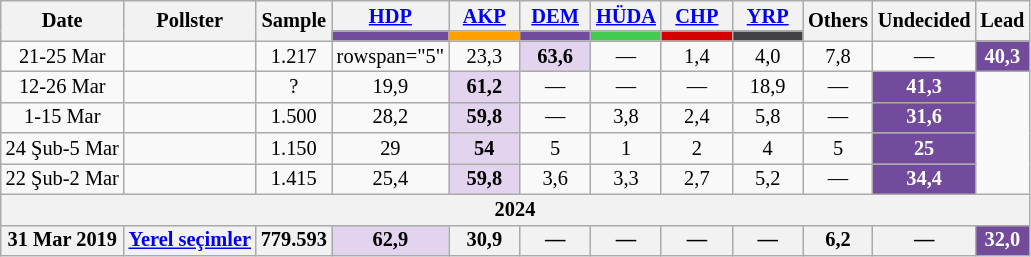<table class="wikitable mw-collapsible" style="text-align:center; font-size:85%; line-height:14px;">
<tr>
<th rowspan="2">Date</th>
<th rowspan="2">Pollster</th>
<th rowspan="2">Sample</th>
<th style="width:3em;"><a href='#'>HDP</a></th>
<th style="width:3em;"><a href='#'>AKP</a></th>
<th style="width:3em;"><a href='#'>DEM</a></th>
<th style="width:3em;"><a href='#'>HÜDA</a></th>
<th style="width:3em;"><a href='#'>CHP</a></th>
<th style="width:3em;"><a href='#'>YRP</a></th>
<th rowspan="2">Others</th>
<th rowspan="2">Undecided</th>
<th rowspan="2">Lead</th>
</tr>
<tr>
<th style="background:#734B9C;"></th>
<th style="background:#fda000;"></th>
<th style="background:#734B9C;"></th>
<th style="background:#42CA51;"></th>
<th style="background:#d40000;"></th>
<th style="background:#414042;"></th>
</tr>
<tr>
<td>21-25 Mar</td>
<td></td>
<td>1.217</td>
<td>rowspan="5" </td>
<td>23,3</td>
<td style="background:#E2D3EE"><strong>63,6</strong></td>
<td>—</td>
<td>1,4</td>
<td>4,0</td>
<td>7,8</td>
<td>—</td>
<th style="background:#734B9C; color:white;">40,3</th>
</tr>
<tr>
<td>12-26 Mar</td>
<td></td>
<td>?</td>
<td>19,9</td>
<td style="background:#E2D3EE"><strong>61,2</strong></td>
<td>—</td>
<td>—</td>
<td>—</td>
<td>18,9</td>
<td>—</td>
<th style="background:#734B9C; color:white;">41,3</th>
</tr>
<tr>
<td>1-15 Mar</td>
<td></td>
<td>1.500</td>
<td>28,2</td>
<td style="background:#E2D3EE"><strong>59,8</strong></td>
<td>—</td>
<td>3,8</td>
<td>2,4</td>
<td>5,8</td>
<td>—</td>
<th style="background:#734B9C; color:white;">31,6</th>
</tr>
<tr>
<td>24 Şub-5 Mar</td>
<td></td>
<td>1.150</td>
<td>29</td>
<td style="background:#E2D3EE"><strong>54</strong></td>
<td>5</td>
<td>1</td>
<td>2</td>
<td>4</td>
<td>5</td>
<th style="background:#734B9C; color:white;">25</th>
</tr>
<tr>
<td>22 Şub-2 Mar</td>
<td></td>
<td>1.415</td>
<td>25,4</td>
<td style="background:#E2D3EE"><strong>59,8</strong></td>
<td>3,6</td>
<td>3,3</td>
<td>2,7</td>
<td>5,2</td>
<td>—</td>
<th style="background:#734B9C; color:white;">34,4</th>
</tr>
<tr>
<th colspan="12">2024</th>
</tr>
<tr>
<th>31 Mar 2019</th>
<th><a href='#'>Yerel seçimler</a></th>
<th>779.593</th>
<th style="background:#E2D3EE">62,9</th>
<th>30,9</th>
<th>—</th>
<th>—</th>
<th>—</th>
<th>—</th>
<th>6,2</th>
<th>—</th>
<th style="background:#734B9C; color:white;">32,0</th>
</tr>
</table>
